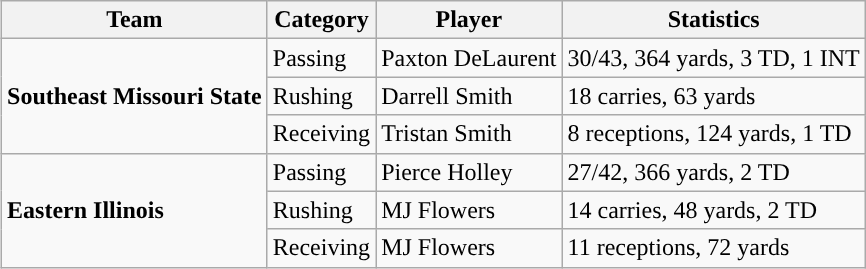<table class="wikitable" style="float: right;">
<tr>
<th>Team</th>
<th>Category</th>
<th>Player</th>
<th>Statistics</th>
</tr>
<tr>
<td rowspan=3><strong>Southeast Missouri State</strong></td>
<td>Passing</td>
<td>Paxton DeLaurent</td>
<td>30/43, 364 yards, 3 TD, 1 INT</td>
</tr>
<tr>
<td>Rushing</td>
<td>Darrell Smith</td>
<td>18 carries, 63 yards</td>
</tr>
<tr>
<td>Receiving</td>
<td>Tristan Smith</td>
<td>8 receptions, 124 yards, 1 TD</td>
</tr>
<tr>
<td rowspan=3><strong>Eastern Illinois</strong></td>
<td>Passing</td>
<td>Pierce Holley</td>
<td>27/42, 366 yards, 2 TD</td>
</tr>
<tr>
<td>Rushing</td>
<td>MJ Flowers</td>
<td>14 carries, 48 yards, 2 TD</td>
</tr>
<tr>
<td>Receiving</td>
<td>MJ Flowers</td>
<td>11 receptions, 72 yards</td>
</tr>
</table>
